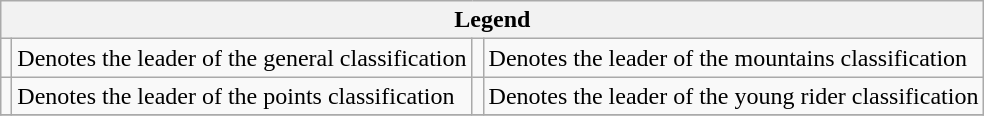<table class="wikitable">
<tr>
<th colspan="4">Legend</th>
</tr>
<tr>
<td></td>
<td>Denotes the leader of the general classification</td>
<td></td>
<td>Denotes the leader of the mountains classification</td>
</tr>
<tr>
<td></td>
<td>Denotes the leader of the points classification</td>
<td></td>
<td>Denotes the leader of the young rider classification</td>
</tr>
<tr>
</tr>
</table>
